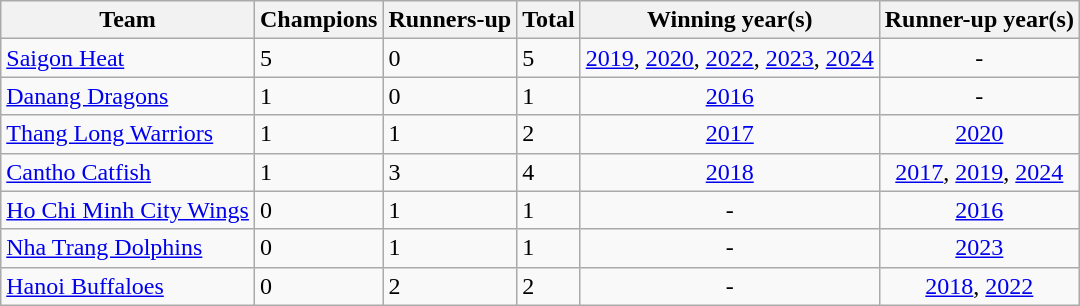<table class="wikitable sortable plainrowheaders">
<tr>
<th scope="col">Team</th>
<th scope="col">Champions</th>
<th scope="col">Runners-up</th>
<th scope="col">Total</th>
<th scope="col">Winning year(s)</th>
<th scope="col">Runner-up year(s)</th>
</tr>
<tr>
<td><a href='#'>Saigon Heat</a></td>
<td>5</td>
<td>0</td>
<td>5</td>
<td style="text-align:center"><a href='#'>2019</a>, <a href='#'>2020</a>, <a href='#'>2022</a>, <a href='#'>2023</a>, <a href='#'>2024</a></td>
<td style="text-align:center">-</td>
</tr>
<tr>
<td><a href='#'>Danang Dragons</a></td>
<td>1</td>
<td>0</td>
<td>1</td>
<td style="text-align:center"><a href='#'>2016</a></td>
<td style="text-align:center">-</td>
</tr>
<tr>
<td><a href='#'>Thang Long Warriors</a></td>
<td>1</td>
<td>1</td>
<td>2</td>
<td style="text-align:center"><a href='#'>2017</a></td>
<td style="text-align:center"><a href='#'>2020</a></td>
</tr>
<tr>
<td><a href='#'>Cantho Catfish</a></td>
<td>1</td>
<td>3</td>
<td>4</td>
<td style="text-align:center"><a href='#'>2018</a></td>
<td style="text-align:center"><a href='#'>2017</a>, <a href='#'>2019</a>, <a href='#'>2024</a></td>
</tr>
<tr>
<td><a href='#'>Ho Chi Minh City Wings</a></td>
<td>0</td>
<td>1</td>
<td>1</td>
<td style="text-align:center">-</td>
<td style="text-align:center"><a href='#'>2016</a></td>
</tr>
<tr>
<td><a href='#'>Nha Trang Dolphins</a></td>
<td>0</td>
<td>1</td>
<td>1</td>
<td style="text-align:center">-</td>
<td style="text-align:center"><a href='#'>2023</a></td>
</tr>
<tr>
<td><a href='#'>Hanoi Buffaloes</a></td>
<td>0</td>
<td>2</td>
<td>2</td>
<td style="text-align:center">-</td>
<td style="text-align:center"><a href='#'>2018</a>, <a href='#'>2022</a></td>
</tr>
</table>
